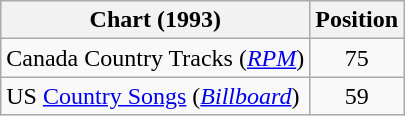<table class="wikitable sortable">
<tr>
<th scope="col">Chart (1993)</th>
<th scope="col">Position</th>
</tr>
<tr>
<td>Canada Country Tracks (<em><a href='#'>RPM</a></em>)</td>
<td align="center">75</td>
</tr>
<tr>
<td>US <a href='#'>Country Songs</a> (<em><a href='#'>Billboard</a></em>)</td>
<td align="center">59</td>
</tr>
</table>
